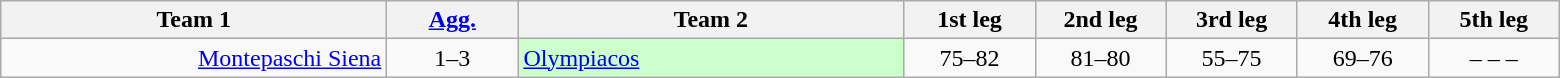<table class=wikitable style="text-align:center">
<tr>
<th width=250>Team 1</th>
<th width=80><a href='#'>Agg.</a></th>
<th width=250>Team 2</th>
<th width=80>1st leg</th>
<th width=80>2nd leg</th>
<th width=80>3rd leg</th>
<th width=80>4th leg</th>
<th width=80>5th leg</th>
</tr>
<tr>
<td align=right><a href='#'>Montepaschi Siena</a> </td>
<td>1–3</td>
<td style="background: #ccffcc;" align=left> <a href='#'>Olympiacos</a></td>
<td>75–82</td>
<td>81–80</td>
<td>55–75</td>
<td>69–76</td>
<td>– – –</td>
</tr>
</table>
